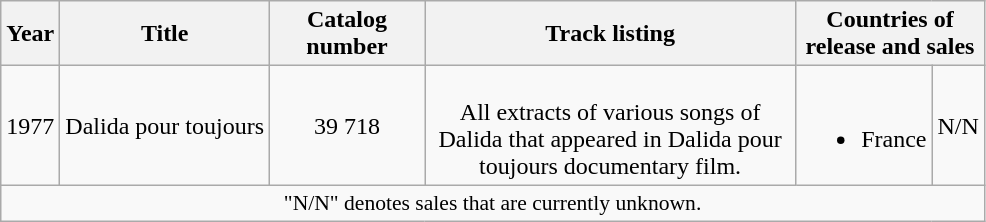<table class="wikitable collapsible" style="text-align:center;" border="1">
<tr>
<th scope="col" style="width:1em;">Year</th>
<th>Title</th>
<th scope="col" style="width:6em;">Catalog number</th>
<th scope="col" style="width:15em;">Track listing</th>
<th scope="col" colspan="2" style="width:6em;">Countries of release and sales</th>
</tr>
<tr>
<td>1977</td>
<td>Dalida pour toujours</td>
<td>39 718</td>
<td><br>All extracts of various songs of Dalida that appeared in Dalida pour toujours documentary film.</td>
<td><br><ul><li>France</li></ul></td>
<td>N/N</td>
</tr>
<tr>
<td colspan="6" align="center" style="font-size:90%;">"N/N" denotes sales that are currently unknown.</td>
</tr>
</table>
